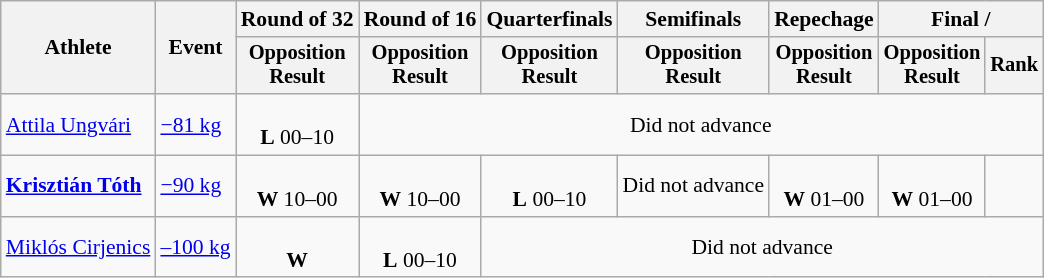<table class="wikitable" style="font-size:90%">
<tr>
<th rowspan="2">Athlete</th>
<th rowspan="2">Event</th>
<th>Round of 32</th>
<th>Round of 16</th>
<th>Quarterfinals</th>
<th>Semifinals</th>
<th>Repechage</th>
<th colspan=2>Final / </th>
</tr>
<tr style="font-size:95%">
<th>Opposition<br>Result</th>
<th>Opposition<br>Result</th>
<th>Opposition<br>Result</th>
<th>Opposition<br>Result</th>
<th>Opposition<br>Result</th>
<th>Opposition<br>Result</th>
<th>Rank</th>
</tr>
<tr align=center>
<td align=left><a href='#'>Attila Ungvári</a></td>
<td align=left><a href='#'>−81 kg</a></td>
<td><br><strong>L</strong> 00–10</td>
<td colspan=6>Did not advance</td>
</tr>
<tr align=center>
<td align=left><strong><a href='#'>Krisztián Tóth</a></strong></td>
<td align=left><a href='#'>−90 kg</a></td>
<td><br><strong>W</strong> 10–00</td>
<td><br><strong>W</strong> 10–00</td>
<td><br><strong>L</strong> 00–10</td>
<td colspan=1>Did not advance</td>
<td><br><strong>W</strong> 01–00</td>
<td><br><strong>W</strong> 01–00</td>
<td></td>
</tr>
<tr align=center>
<td align=left><a href='#'>Miklós Cirjenics</a></td>
<td align=left><a href='#'>–100 kg</a></td>
<td><br><strong>W</strong> </td>
<td><br><strong>L</strong> 00–10</td>
<td colspan=5>Did not advance</td>
</tr>
</table>
